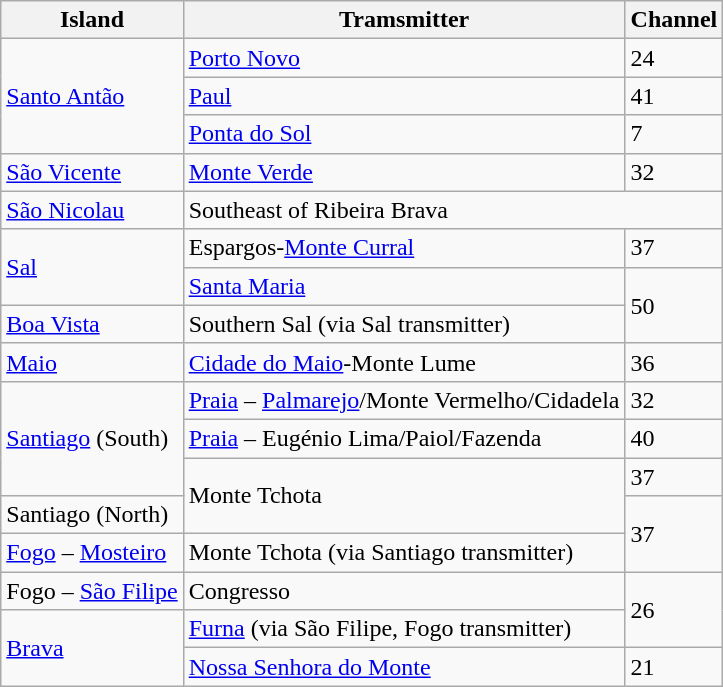<table class="wikitable sortable">
<tr>
<th>Island</th>
<th>Tramsmitter</th>
<th>Channel</th>
</tr>
<tr>
<td rowspan=3><a href='#'>Santo Antão</a></td>
<td><a href='#'>Porto Novo</a></td>
<td>24</td>
</tr>
<tr>
<td><a href='#'>Paul</a></td>
<td>41</td>
</tr>
<tr>
<td><a href='#'>Ponta do Sol</a></td>
<td>7</td>
</tr>
<tr>
<td><a href='#'>São Vicente</a></td>
<td><a href='#'>Monte Verde</a></td>
<td>32</td>
</tr>
<tr>
<td><a href='#'>São Nicolau</a></td>
<td colspan="2">Southeast of Ribeira Brava</td>
</tr>
<tr>
<td rowspan=2><a href='#'>Sal</a></td>
<td>Espargos-<a href='#'>Monte Curral</a></td>
<td>37</td>
</tr>
<tr>
<td><a href='#'>Santa Maria</a></td>
<td rowspan=2>50</td>
</tr>
<tr>
<td><a href='#'>Boa Vista</a></td>
<td>Southern Sal (via Sal transmitter)</td>
</tr>
<tr>
<td><a href='#'>Maio</a></td>
<td><a href='#'>Cidade do Maio</a>-Monte Lume</td>
<td>36</td>
</tr>
<tr>
<td rowspan=3><a href='#'>Santiago</a> (South)</td>
<td><a href='#'>Praia</a> – <a href='#'>Palmarejo</a>/Monte Vermelho/Cidadela</td>
<td>32</td>
</tr>
<tr>
<td><a href='#'>Praia</a> – Eugénio Lima/Paiol/Fazenda</td>
<td>40</td>
</tr>
<tr>
<td rowspan=2>Monte Tchota</td>
<td>37</td>
</tr>
<tr>
<td>Santiago (North)</td>
<td rowspan=2>37</td>
</tr>
<tr>
<td><a href='#'>Fogo</a> – <a href='#'>Mosteiro</a></td>
<td>Monte Tchota (via Santiago transmitter)</td>
</tr>
<tr>
<td>Fogo – <a href='#'>São Filipe</a></td>
<td>Congresso</td>
<td rowspan=2>26</td>
</tr>
<tr>
<td rowspan=2><a href='#'>Brava</a></td>
<td><a href='#'>Furna</a> (via São Filipe, Fogo transmitter)</td>
</tr>
<tr>
<td><a href='#'>Nossa Senhora do Monte</a></td>
<td>21</td>
</tr>
</table>
